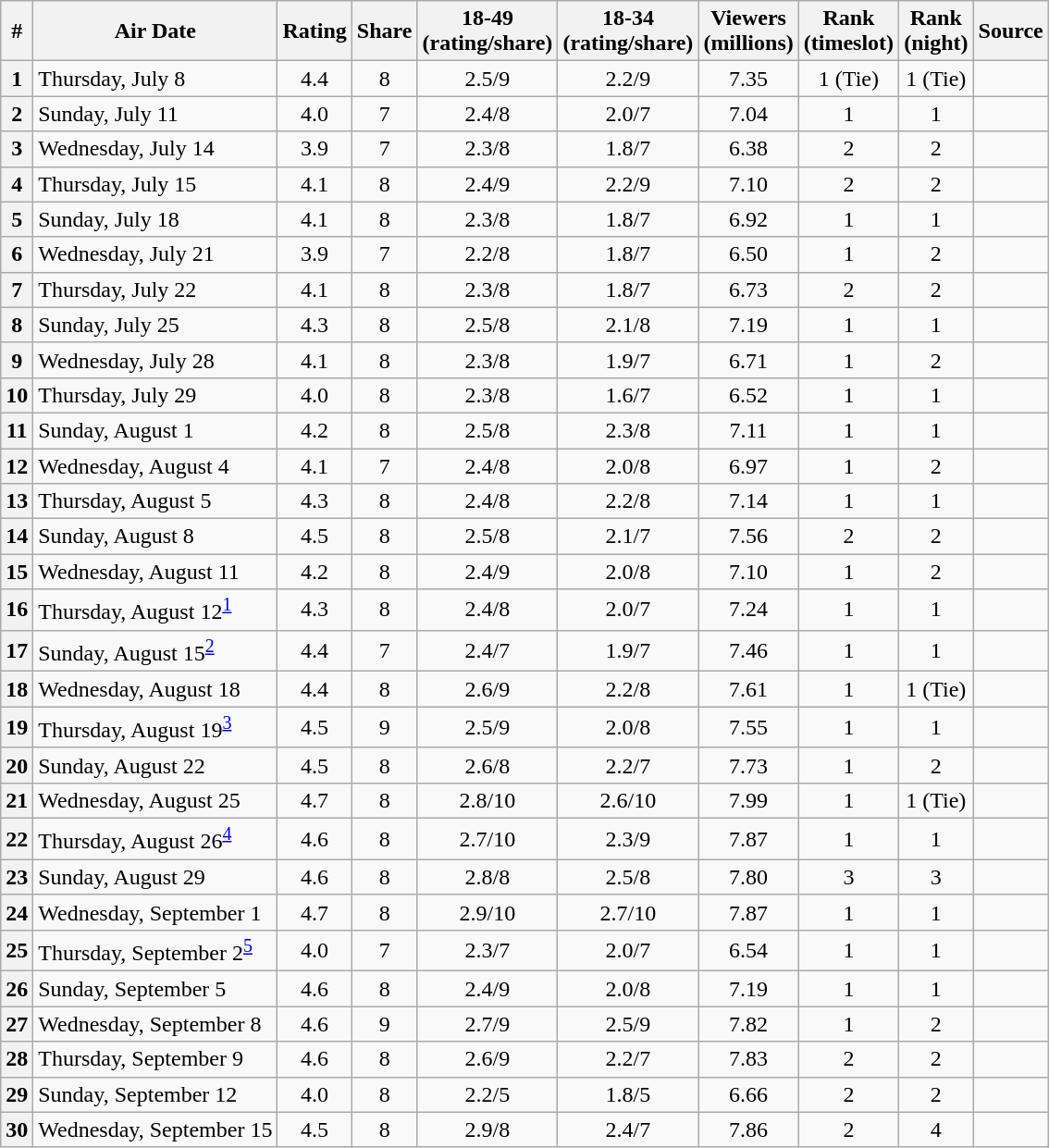<table class="wikitable sortable"  style="margin:auto; margin:auto; text-align:center;">
<tr>
<th scope="col">#</th>
<th scope="col">Air Date</th>
<th scope="col">Rating</th>
<th scope="col">Share</th>
<th scope="col">18-49<br>(rating/share)</th>
<th scope="col">18-34<br>(rating/share)</th>
<th scope="col">Viewers<br>(millions)</th>
<th scope="col">Rank<br>(timeslot)</th>
<th scope="col">Rank<br>(night)</th>
<th scope="col">Source</th>
</tr>
<tr>
<th scope="row">1</th>
<td style="text-align:left;">Thursday, July 8</td>
<td>4.4</td>
<td>8</td>
<td>2.5/9</td>
<td>2.2/9</td>
<td>7.35</td>
<td>1 (Tie)</td>
<td>1 (Tie)</td>
<td style="text-align:left;"></td>
</tr>
<tr>
<th scope="row">2</th>
<td style="text-align:left;">Sunday, July 11</td>
<td>4.0</td>
<td>7</td>
<td>2.4/8</td>
<td>2.0/7</td>
<td>7.04</td>
<td>1</td>
<td>1</td>
<td style="text-align:left;"></td>
</tr>
<tr>
<th scope="row">3</th>
<td style="text-align:left;">Wednesday, July 14</td>
<td>3.9</td>
<td>7</td>
<td>2.3/8</td>
<td>1.8/7</td>
<td>6.38</td>
<td>2</td>
<td>2</td>
<td style="text-align:left;"></td>
</tr>
<tr>
<th scope="row">4</th>
<td style="text-align:left;">Thursday, July 15</td>
<td>4.1</td>
<td>8</td>
<td>2.4/9</td>
<td>2.2/9</td>
<td>7.10</td>
<td>2</td>
<td>2</td>
<td style="text-align:left;"></td>
</tr>
<tr>
<th scope="row">5</th>
<td style="text-align:left;">Sunday, July 18</td>
<td>4.1</td>
<td>8</td>
<td>2.3/8</td>
<td>1.8/7</td>
<td>6.92</td>
<td>1</td>
<td>1</td>
<td style="text-align:left;"></td>
</tr>
<tr>
<th scope="row">6</th>
<td style="text-align:left;">Wednesday, July 21</td>
<td>3.9</td>
<td>7</td>
<td>2.2/8</td>
<td>1.8/7</td>
<td>6.50</td>
<td>1</td>
<td>2</td>
<td style="text-align:left;"></td>
</tr>
<tr>
<th scope="row">7</th>
<td style="text-align:left;">Thursday, July 22</td>
<td>4.1</td>
<td>8</td>
<td>2.3/8</td>
<td>1.8/7</td>
<td>6.73</td>
<td>2</td>
<td>2</td>
<td style="text-align:left;"></td>
</tr>
<tr>
<th scope="row">8</th>
<td style="text-align:left;">Sunday, July 25</td>
<td>4.3</td>
<td>8</td>
<td>2.5/8</td>
<td>2.1/8</td>
<td>7.19</td>
<td>1</td>
<td>1</td>
<td style="text-align:left;"></td>
</tr>
<tr>
<th scope="row">9</th>
<td style="text-align:left;">Wednesday, July 28</td>
<td>4.1</td>
<td>8</td>
<td>2.3/8</td>
<td>1.9/7</td>
<td>6.71</td>
<td>1</td>
<td>2</td>
<td style="text-align:left;"></td>
</tr>
<tr>
<th scope="row">10</th>
<td style="text-align:left;">Thursday, July 29</td>
<td>4.0</td>
<td>8</td>
<td>2.3/8</td>
<td>1.6/7</td>
<td>6.52</td>
<td>1</td>
<td>1</td>
<td style="text-align:left;"></td>
</tr>
<tr>
<th scope="row">11</th>
<td style="text-align:left;">Sunday, August 1</td>
<td>4.2</td>
<td>8</td>
<td>2.5/8</td>
<td>2.3/8</td>
<td>7.11</td>
<td>1</td>
<td>1</td>
<td style="text-align:left;"></td>
</tr>
<tr>
<th scope="row">12</th>
<td style="text-align:left;">Wednesday, August 4</td>
<td>4.1</td>
<td>7</td>
<td>2.4/8</td>
<td>2.0/8</td>
<td>6.97</td>
<td>1</td>
<td>2</td>
<td style="text-align:left;"></td>
</tr>
<tr>
<th scope="row">13</th>
<td style="text-align:left;">Thursday, August 5</td>
<td>4.3</td>
<td>8</td>
<td>2.4/8</td>
<td>2.2/8</td>
<td>7.14</td>
<td>1</td>
<td>1</td>
<td style="text-align:left;"></td>
</tr>
<tr>
<th scope="row">14</th>
<td style="text-align:left;">Sunday, August 8</td>
<td>4.5</td>
<td>8</td>
<td>2.5/8</td>
<td>2.1/7</td>
<td>7.56</td>
<td>2</td>
<td>2</td>
<td style="text-align:left;"></td>
</tr>
<tr>
<th scope="row">15</th>
<td style="text-align:left;">Wednesday, August 11</td>
<td>4.2</td>
<td>8</td>
<td>2.4/9</td>
<td>2.0/8</td>
<td>7.10</td>
<td>1</td>
<td>2</td>
<td style="text-align:left;"></td>
</tr>
<tr>
<th scope="row">16</th>
<td style="text-align:left;">Thursday, August 12<sup><a href='#'>1</a></sup></td>
<td>4.3</td>
<td>8</td>
<td>2.4/8</td>
<td>2.0/7</td>
<td>7.24</td>
<td>1</td>
<td>1</td>
<td style="text-align:left;"></td>
</tr>
<tr>
<th scope="row">17</th>
<td style="text-align:left;">Sunday, August 15<sup><a href='#'>2</a></sup></td>
<td>4.4</td>
<td>7</td>
<td>2.4/7</td>
<td>1.9/7</td>
<td>7.46</td>
<td>1</td>
<td>1</td>
<td style="text-align:left;"></td>
</tr>
<tr>
<th scope="row">18</th>
<td style="text-align:left;">Wednesday, August 18</td>
<td>4.4</td>
<td>8</td>
<td>2.6/9</td>
<td>2.2/8</td>
<td>7.61</td>
<td>1</td>
<td>1 (Tie)</td>
<td style="text-align:left;"></td>
</tr>
<tr>
<th scope="row">19</th>
<td style="text-align:left;">Thursday, August 19<sup><a href='#'>3</a></sup></td>
<td>4.5</td>
<td>9</td>
<td>2.5/9</td>
<td>2.0/8</td>
<td>7.55</td>
<td>1</td>
<td>1</td>
<td style="text-align:left;"></td>
</tr>
<tr>
<th scope="row">20</th>
<td style="text-align:left;">Sunday, August 22</td>
<td>4.5</td>
<td>8</td>
<td>2.6/8</td>
<td>2.2/7</td>
<td>7.73</td>
<td>1</td>
<td>2</td>
<td style="text-align:left;"></td>
</tr>
<tr>
<th scope="row">21</th>
<td style="text-align:left;">Wednesday, August 25</td>
<td>4.7</td>
<td>8</td>
<td>2.8/10</td>
<td>2.6/10</td>
<td>7.99 </td>
<td>1</td>
<td>1 (Tie)</td>
<td style="text-align:left;"></td>
</tr>
<tr>
<th scope="row">22</th>
<td style="text-align:left;">Thursday, August 26<sup><a href='#'>4</a></sup></td>
<td>4.6</td>
<td>8</td>
<td>2.7/10</td>
<td>2.3/9</td>
<td>7.87 </td>
<td>1</td>
<td>1</td>
<td style="text-align:left;"></td>
</tr>
<tr>
<th scope="row">23</th>
<td style="text-align:left;">Sunday, August 29</td>
<td>4.6</td>
<td>8</td>
<td>2.8/8</td>
<td>2.5/8</td>
<td>7.80 </td>
<td>3</td>
<td>3</td>
<td style="text-align:left;"></td>
</tr>
<tr>
<th scope="row">24</th>
<td style="text-align:left;">Wednesday, September 1</td>
<td>4.7</td>
<td>8</td>
<td>2.9/10</td>
<td>2.7/10</td>
<td>7.87</td>
<td>1</td>
<td>1</td>
<td style="text-align:left;"></td>
</tr>
<tr>
<th scope="row">25</th>
<td style="text-align:left;">Thursday, September 2<sup><a href='#'>5</a></sup></td>
<td>4.0</td>
<td>7</td>
<td>2.3/7</td>
<td>2.0/7</td>
<td>6.54</td>
<td>1</td>
<td>1</td>
<td style="text-align:left;"></td>
</tr>
<tr>
<th scope="row">26</th>
<td style="text-align:left;">Sunday, September 5</td>
<td>4.6</td>
<td>8</td>
<td>2.4/9</td>
<td>2.0/8</td>
<td>7.19</td>
<td>1</td>
<td>1</td>
<td style="text-align:left;"></td>
</tr>
<tr>
<th scope="row">27</th>
<td style="text-align:left;">Wednesday, September 8</td>
<td>4.6</td>
<td>9</td>
<td>2.7/9</td>
<td>2.5/9</td>
<td>7.82</td>
<td>1</td>
<td>2</td>
<td style="text-align:left;"></td>
</tr>
<tr>
<th scope="row">28</th>
<td style="text-align:left;">Thursday, September 9</td>
<td>4.6</td>
<td>8</td>
<td>2.6/9</td>
<td>2.2/7</td>
<td>7.83</td>
<td>2</td>
<td>2</td>
<td style="text-align:left;"></td>
</tr>
<tr>
<th scope="row">29</th>
<td style="text-align:left;">Sunday, September 12</td>
<td>4.0</td>
<td>8</td>
<td>2.2/5</td>
<td>1.8/5</td>
<td>6.66</td>
<td>2</td>
<td>2</td>
<td style="text-align:left;"></td>
</tr>
<tr>
<th scope="row">30</th>
<td style="text-align:left;">Wednesday, September 15</td>
<td>4.5</td>
<td>8</td>
<td>2.9/8</td>
<td>2.4/7</td>
<td>7.86</td>
<td>2</td>
<td>4</td>
<td style="text-align:left;"></td>
</tr>
</table>
